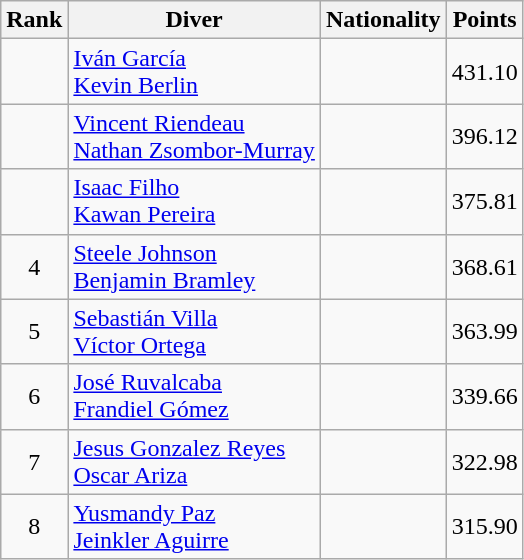<table class="wikitable sortable" style="font-size:100%">
<tr>
<th>Rank</th>
<th>Diver</th>
<th>Nationality</th>
<th>Points</th>
</tr>
<tr>
<td align=center></td>
<td><a href='#'>Iván García</a><br><a href='#'>Kevin Berlin</a></td>
<td></td>
<td align=center>431.10</td>
</tr>
<tr>
<td align=center></td>
<td><a href='#'>Vincent Riendeau</a><br><a href='#'>Nathan Zsombor-Murray</a></td>
<td></td>
<td align=center>396.12</td>
</tr>
<tr>
<td align=center></td>
<td><a href='#'>Isaac Filho</a><br><a href='#'>Kawan Pereira</a></td>
<td></td>
<td align=center>375.81</td>
</tr>
<tr>
<td align=center>4</td>
<td><a href='#'>Steele Johnson</a><br><a href='#'>Benjamin Bramley</a></td>
<td></td>
<td align=center>368.61</td>
</tr>
<tr>
<td align=center>5</td>
<td><a href='#'>Sebastián Villa</a><br><a href='#'>Víctor Ortega</a></td>
<td></td>
<td align=center>363.99</td>
</tr>
<tr>
<td align=center>6</td>
<td><a href='#'>José Ruvalcaba</a><br><a href='#'>Frandiel Gómez</a></td>
<td></td>
<td align=center>339.66</td>
</tr>
<tr>
<td align=center>7</td>
<td><a href='#'>Jesus Gonzalez Reyes</a><br><a href='#'>Oscar Ariza</a></td>
<td></td>
<td align=center>322.98</td>
</tr>
<tr>
<td align=center>8</td>
<td><a href='#'>Yusmandy Paz</a><br><a href='#'>Jeinkler Aguirre</a></td>
<td></td>
<td align=center>315.90</td>
</tr>
</table>
